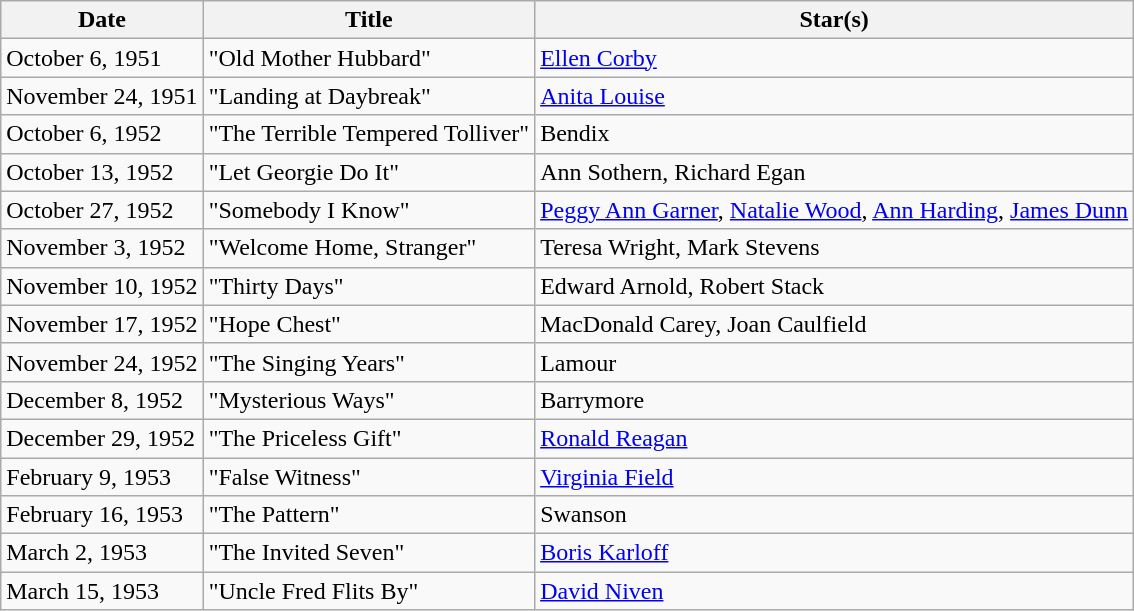<table class="wikitable">
<tr>
<th>Date</th>
<th>Title</th>
<th>Star(s)</th>
</tr>
<tr>
<td>October 6, 1951</td>
<td>"Old Mother Hubbard"</td>
<td><a href='#'>Ellen Corby</a></td>
</tr>
<tr>
<td>November 24, 1951</td>
<td>"Landing at Daybreak"</td>
<td><a href='#'>Anita Louise</a></td>
</tr>
<tr>
<td>October 6, 1952</td>
<td>"The Terrible Tempered Tolliver"</td>
<td>Bendix</td>
</tr>
<tr>
<td>October 13, 1952</td>
<td>"Let Georgie Do It"</td>
<td>Ann Sothern, Richard Egan</td>
</tr>
<tr>
<td>October 27, 1952</td>
<td>"Somebody I Know"</td>
<td><a href='#'>Peggy Ann Garner</a>, <a href='#'>Natalie Wood</a>, <a href='#'>Ann Harding</a>, <a href='#'>James Dunn</a></td>
</tr>
<tr>
<td>November 3, 1952</td>
<td>"Welcome Home, Stranger"</td>
<td>Teresa Wright, Mark Stevens</td>
</tr>
<tr>
<td>November 10, 1952</td>
<td>"Thirty Days"</td>
<td>Edward Arnold, Robert Stack</td>
</tr>
<tr>
<td>November 17, 1952</td>
<td>"Hope Chest"</td>
<td>MacDonald Carey, Joan Caulfield</td>
</tr>
<tr>
<td>November 24, 1952</td>
<td>"The Singing Years"</td>
<td>Lamour</td>
</tr>
<tr>
<td>December 8, 1952</td>
<td>"Mysterious Ways"</td>
<td>Barrymore</td>
</tr>
<tr>
<td>December 29, 1952</td>
<td>"The Priceless Gift"</td>
<td><a href='#'>Ronald Reagan</a></td>
</tr>
<tr>
<td>February 9, 1953</td>
<td>"False Witness"</td>
<td><a href='#'>Virginia Field</a></td>
</tr>
<tr>
<td>February 16, 1953</td>
<td>"The Pattern"</td>
<td>Swanson</td>
</tr>
<tr>
<td>March 2, 1953</td>
<td>"The Invited Seven"</td>
<td><a href='#'>Boris Karloff</a></td>
</tr>
<tr>
<td>March 15, 1953</td>
<td>"Uncle Fred Flits By"</td>
<td><a href='#'>David Niven</a></td>
</tr>
</table>
